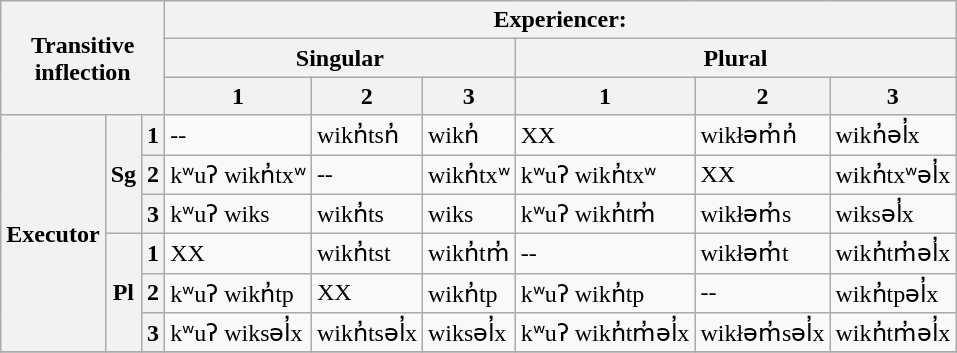<table class="wikitable">
<tr>
<th rowspan="3" colspan="3">Transitive <br> inflection</th>
<th colspan="7" align="center">Experiencer:</th>
</tr>
<tr>
<th colspan="3" align="center">Singular</th>
<th colspan="3" align="center">Plural</th>
</tr>
<tr>
<th>1</th>
<th>2</th>
<th>3</th>
<th>1</th>
<th>2</th>
<th>3</th>
</tr>
<tr>
<th rowspan="6" align="center">Executor</th>
<th rowspan="3">Sg</th>
<th>1</th>
<td>--</td>
<td>wikn̓tsn̓</td>
<td>wikn̓</td>
<td>XX</td>
<td>wikłəm̓n̓</td>
<td>wikn̓əl̓x</td>
</tr>
<tr>
<th>2</th>
<td>kʷuʔ wikn̓txʷ</td>
<td>--</td>
<td>wikn̓txʷ</td>
<td>kʷuʔ wikn̓txʷ</td>
<td>XX</td>
<td>wikn̓txʷəl̓x</td>
</tr>
<tr>
<th>3</th>
<td>kʷuʔ wiks</td>
<td>wikn̓ts</td>
<td>wiks</td>
<td>kʷuʔ wikn̓tm̓</td>
<td>wikłəm̓s</td>
<td>wiksəl̓x</td>
</tr>
<tr>
<th rowspan="3">Pl</th>
<th>1</th>
<td>XX</td>
<td>wikn̓tst</td>
<td>wikn̓tm̓</td>
<td>--</td>
<td>wikłəm̓t</td>
<td>wikn̓tm̓əl̓x</td>
</tr>
<tr>
<th>2</th>
<td>kʷuʔ wikn̓tp</td>
<td>XX</td>
<td>wikn̓tp</td>
<td>kʷuʔ wikn̓tp</td>
<td>--</td>
<td>wikn̓tpəl̓x</td>
</tr>
<tr>
<th>3</th>
<td>kʷuʔ wiksəl̓x</td>
<td>wikn̓tsəl̓x</td>
<td>wiksəl̓x</td>
<td>kʷuʔ wikn̓tm̓əl̓x</td>
<td>wikłəm̓səl̓x</td>
<td>wikn̓tm̓əl̓x</td>
</tr>
<tr>
</tr>
</table>
